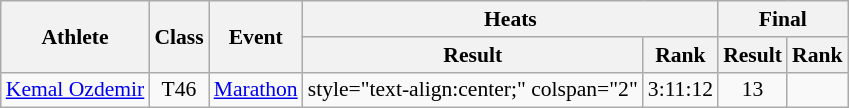<table class=wikitable style="font-size:90%">
<tr>
<th rowspan="2">Athlete</th>
<th rowspan="2">Class</th>
<th rowspan="2">Event</th>
<th colspan="2">Heats</th>
<th colspan="2">Final</th>
</tr>
<tr>
<th>Result</th>
<th>Rank</th>
<th>Result</th>
<th>Rank</th>
</tr>
<tr>
<td><a href='#'>Kemal Ozdemir</a></td>
<td style="text-align:center;">T46</td>
<td><a href='#'>Marathon</a></td>
<td>style="text-align:center;" colspan="2" </td>
<td style="text-align:center;">3:11:12</td>
<td style="text-align:center;">13</td>
</tr>
</table>
